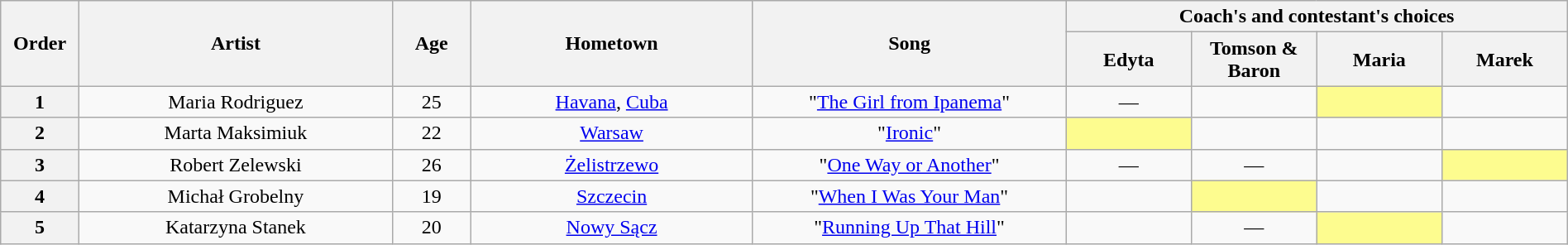<table class="wikitable" style="text-align:center; width:100%;">
<tr>
<th scope="col" rowspan="2" width="05%">Order</th>
<th scope="col" rowspan="2" width="20%">Artist</th>
<th scope="col" rowspan="2" width="05%">Age</th>
<th scope="col" rowspan="2" width="18%">Hometown</th>
<th scope="col" rowspan="2" width="20%">Song</th>
<th scope="col" colspan="4" width="32%">Coach's and contestant's choices</th>
</tr>
<tr>
<th width="08%">Edyta</th>
<th width="08%">Tomson & Baron</th>
<th width="08%">Maria</th>
<th width="08%">Marek</th>
</tr>
<tr>
<th>1</th>
<td>Maria Rodriguez</td>
<td>25</td>
<td><a href='#'>Havana</a>, <a href='#'>Cuba</a></td>
<td>"<a href='#'>The Girl from Ipanema</a>"</td>
<td>—</td>
<td><strong></strong></td>
<td style="background:#fdfc8f;"><strong></strong></td>
<td><strong></strong></td>
</tr>
<tr>
<th>2</th>
<td>Marta Maksimiuk</td>
<td>22</td>
<td><a href='#'>Warsaw</a></td>
<td>"<a href='#'>Ironic</a>"</td>
<td style="background:#fdfc8f;"><strong></strong></td>
<td><strong></strong></td>
<td><strong></strong></td>
<td><strong></strong></td>
</tr>
<tr>
<th>3</th>
<td>Robert Zelewski</td>
<td>26</td>
<td><a href='#'>Żelistrzewo</a></td>
<td>"<a href='#'>One Way or Another</a>"</td>
<td>—</td>
<td>—</td>
<td><strong></strong></td>
<td style="background:#fdfc8f;"><strong></strong></td>
</tr>
<tr>
<th>4</th>
<td>Michał Grobelny</td>
<td>19</td>
<td><a href='#'>Szczecin</a></td>
<td>"<a href='#'>When I Was Your Man</a>"</td>
<td><strong></strong></td>
<td style="background:#fdfc8f;"><strong></strong></td>
<td><strong></strong></td>
<td><strong></strong></td>
</tr>
<tr>
<th>5</th>
<td>Katarzyna Stanek</td>
<td>20</td>
<td><a href='#'>Nowy Sącz</a></td>
<td>"<a href='#'>Running Up That Hill</a>"</td>
<td><strong></strong></td>
<td>—</td>
<td style="background:#fdfc8f;"><strong></strong></td>
<td><strong></strong></td>
</tr>
</table>
